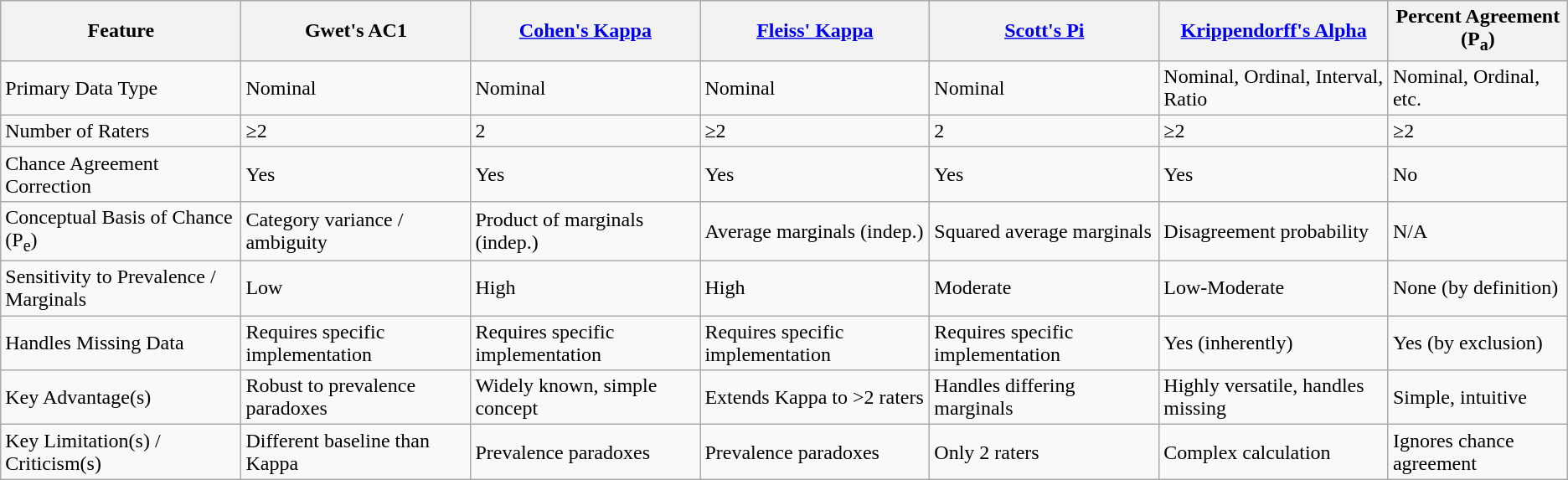<table class="wikitable">
<tr>
<th>Feature</th>
<th>Gwet's AC1</th>
<th><a href='#'>Cohen's Kappa</a></th>
<th><a href='#'>Fleiss' Kappa</a></th>
<th><a href='#'>Scott's Pi</a></th>
<th><a href='#'>Krippendorff's Alpha</a></th>
<th>Percent Agreement (P<sub>a</sub>)</th>
</tr>
<tr>
<td>Primary Data Type</td>
<td>Nominal</td>
<td>Nominal</td>
<td>Nominal</td>
<td>Nominal</td>
<td>Nominal, Ordinal, Interval, Ratio</td>
<td>Nominal, Ordinal, etc.</td>
</tr>
<tr>
<td>Number of Raters</td>
<td>≥2</td>
<td>2</td>
<td>≥2</td>
<td>2</td>
<td>≥2</td>
<td>≥2</td>
</tr>
<tr>
<td>Chance Agreement Correction</td>
<td>Yes</td>
<td>Yes</td>
<td>Yes</td>
<td>Yes</td>
<td>Yes</td>
<td>No</td>
</tr>
<tr>
<td>Conceptual Basis of Chance (P<sub>e</sub>)</td>
<td>Category variance / ambiguity</td>
<td>Product of marginals (indep.)</td>
<td>Average marginals (indep.)</td>
<td>Squared average marginals</td>
<td>Disagreement probability</td>
<td>N/A</td>
</tr>
<tr>
<td>Sensitivity to Prevalence / Marginals</td>
<td>Low</td>
<td>High</td>
<td>High</td>
<td>Moderate</td>
<td>Low-Moderate</td>
<td>None (by definition)</td>
</tr>
<tr>
<td>Handles Missing Data</td>
<td>Requires specific implementation</td>
<td>Requires specific implementation</td>
<td>Requires specific implementation</td>
<td>Requires specific implementation</td>
<td>Yes (inherently)</td>
<td>Yes (by exclusion)</td>
</tr>
<tr>
<td>Key Advantage(s)</td>
<td>Robust to prevalence paradoxes</td>
<td>Widely known, simple concept</td>
<td>Extends Kappa to >2 raters</td>
<td>Handles differing marginals</td>
<td>Highly versatile, handles missing</td>
<td>Simple, intuitive</td>
</tr>
<tr>
<td>Key Limitation(s) / Criticism(s)</td>
<td>Different baseline than Kappa</td>
<td>Prevalence paradoxes</td>
<td>Prevalence paradoxes</td>
<td>Only 2 raters</td>
<td>Complex calculation</td>
<td>Ignores chance agreement</td>
</tr>
</table>
